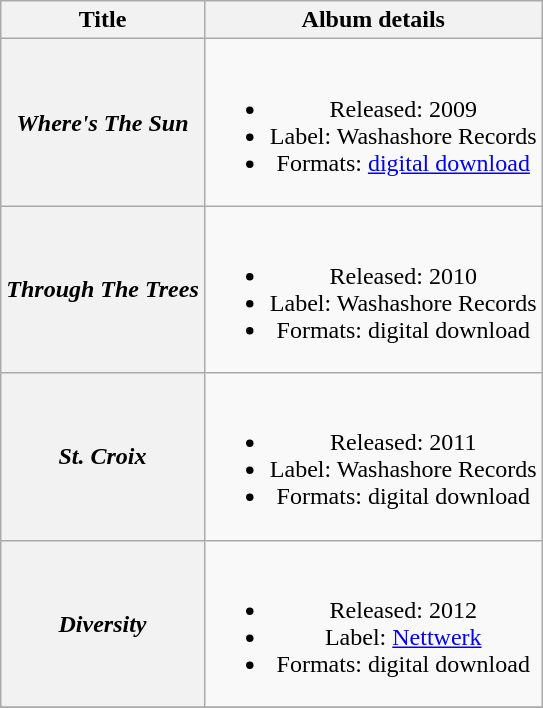<table class="wikitable plainrowheaders" style="text-align:center;">
<tr>
<th scope="col" rowspan="1">Title</th>
<th scope="col" rowspan="1">Album details</th>
</tr>
<tr>
<th scope="row"><em>Where's The Sun</em></th>
<td><br><ul><li>Released: 2009</li><li>Label: Washashore Records</li><li>Formats: <a href='#'>digital download</a></li></ul></td>
</tr>
<tr>
<th scope="row"><em>Through The Trees</em></th>
<td><br><ul><li>Released: 2010</li><li>Label: Washashore Records</li><li>Formats: digital download</li></ul></td>
</tr>
<tr>
<th scope="row"><em>St. Croix</em></th>
<td><br><ul><li>Released: 2011</li><li>Label: Washashore Records</li><li>Formats: digital download</li></ul></td>
</tr>
<tr>
<th scope="row"><em>Diversity</em></th>
<td><br><ul><li>Released: 2012</li><li>Label: <a href='#'>Nettwerk</a></li><li>Formats: digital download</li></ul></td>
</tr>
<tr>
</tr>
</table>
